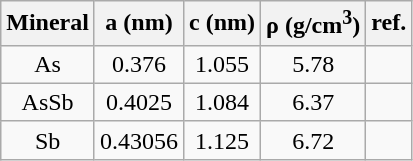<table class="wikitable" style="text-align:center">
<tr>
<th>Mineral</th>
<th>a (nm)</th>
<th>c (nm)</th>
<th>ρ (g/cm<sup>3</sup>)</th>
<th>ref.</th>
</tr>
<tr>
<td>As</td>
<td>0.376</td>
<td>1.055</td>
<td>5.78</td>
<td></td>
</tr>
<tr>
<td>AsSb</td>
<td>0.4025</td>
<td>1.084</td>
<td>6.37</td>
<td></td>
</tr>
<tr>
<td>Sb</td>
<td>0.43056</td>
<td>1.125</td>
<td>6.72</td>
<td></td>
</tr>
</table>
